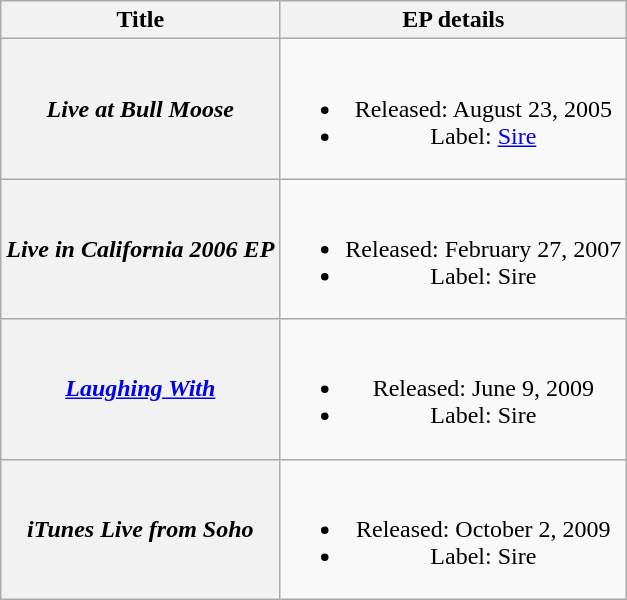<table class="wikitable plainrowheaders" style="text-align:center">
<tr>
<th>Title</th>
<th>EP details</th>
</tr>
<tr>
<th scope="row"><em>Live at Bull Moose</em></th>
<td><br><ul><li>Released: August 23, 2005</li><li>Label: <a href='#'>Sire</a></li></ul></td>
</tr>
<tr>
<th scope="row"><em>Live in California 2006 EP</em></th>
<td><br><ul><li>Released: February 27, 2007</li><li>Label: Sire</li></ul></td>
</tr>
<tr>
<th scope="row"><em><a href='#'>Laughing With</a></em></th>
<td><br><ul><li>Released: June 9, 2009</li><li>Label: Sire</li></ul></td>
</tr>
<tr>
<th scope="row"><em>iTunes Live from Soho</em></th>
<td><br><ul><li>Released: October 2, 2009</li><li>Label: Sire</li></ul></td>
</tr>
</table>
